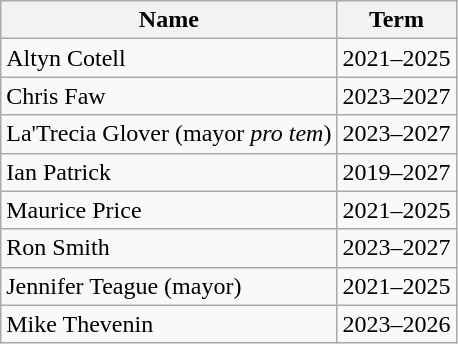<table class="wikitable">
<tr>
<th>Name</th>
<th>Term</th>
</tr>
<tr>
<td>Altyn Cotell</td>
<td>2021–2025</td>
</tr>
<tr>
<td>Chris Faw</td>
<td>2023–2027</td>
</tr>
<tr>
<td>La'Trecia Glover (mayor <em>pro tem</em>)</td>
<td>2023–2027</td>
</tr>
<tr>
<td>Ian Patrick</td>
<td>2019–2027</td>
</tr>
<tr>
<td>Maurice Price</td>
<td>2021–2025</td>
</tr>
<tr>
<td>Ron Smith</td>
<td>2023–2027</td>
</tr>
<tr>
<td>Jennifer Teague (mayor)</td>
<td>2021–2025</td>
</tr>
<tr>
<td>Mike Thevenin</td>
<td>2023–2026</td>
</tr>
</table>
